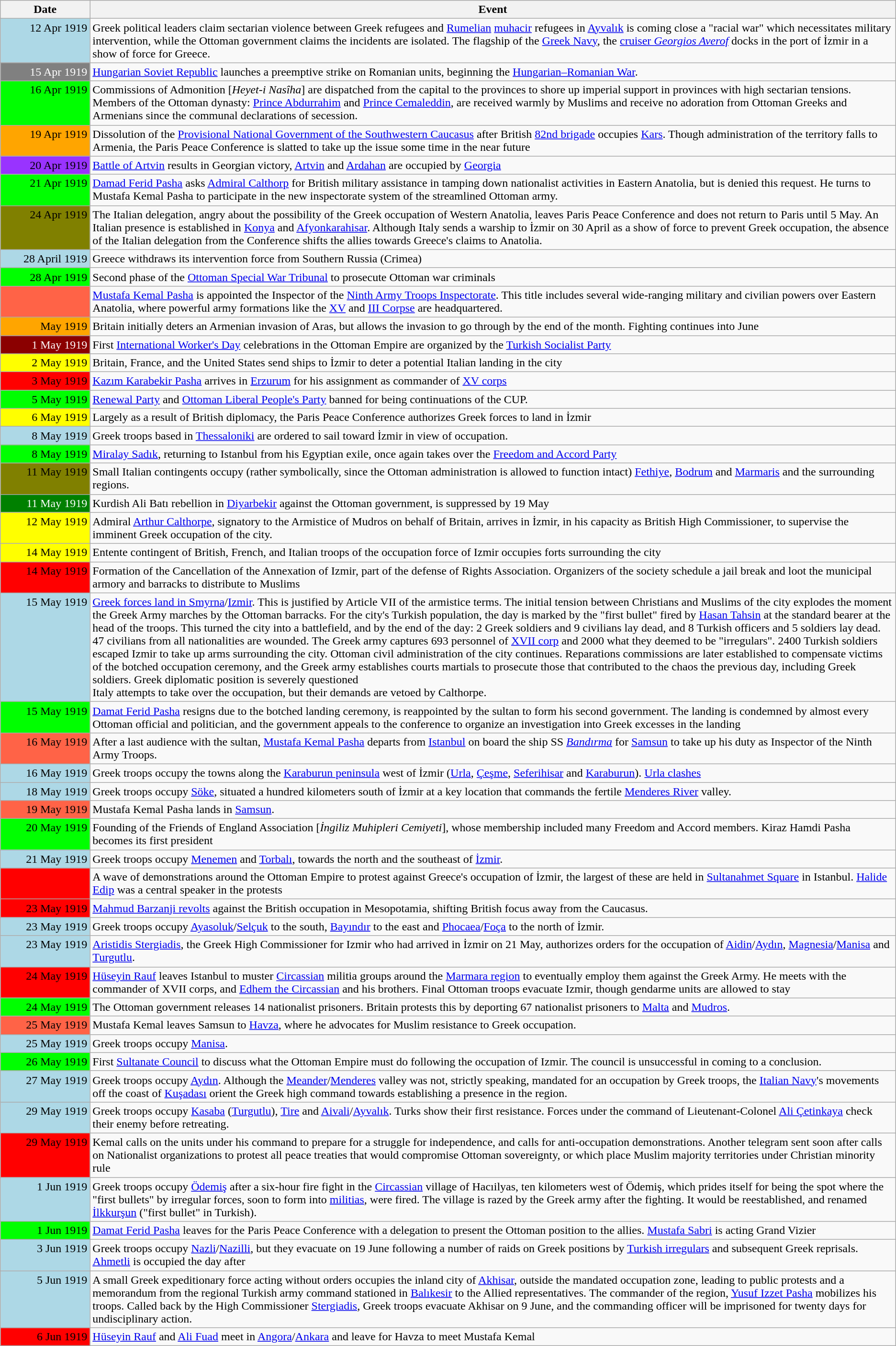<table class="wikitable">
<tr>
<th width="10%">Date</th>
<th>Event</th>
</tr>
<tr>
<td valign="top" align="right" style="background:lightblue">12 Apr 1919</td>
<td>Greek political leaders claim sectarian violence between Greek refugees and <a href='#'>Rumelian</a> <a href='#'>muhacir</a> refugees in <a href='#'>Ayvalık</a> is coming close a "racial war" which necessitates military intervention, while the Ottoman government claims the incidents are isolated. The flagship of the <a href='#'>Greek Navy</a>, the <a href='#'>cruiser <em>Georgios Averof</em></a> docks in the port of İzmir in a show of force for Greece.</td>
</tr>
<tr>
<td valign="top" align="right" style="background:Grey; color: white;">15 Apr 1919</td>
<td><a href='#'>Hungarian Soviet Republic</a> launches a preemptive strike on Romanian units, beginning the <a href='#'>Hungarian–Romanian War</a>.</td>
</tr>
<tr>
<td valign="top" align="right" style="background:lime">16 Apr 1919</td>
<td>Commissions of Admonition [<em>Heyet-i Nasîha</em>] are dispatched from the capital to the provinces to shore up imperial support in provinces with high sectarian tensions. Members of the Ottoman dynasty: <a href='#'>Prince Abdurrahim</a> and <a href='#'>Prince Cemaleddin</a>, are received warmly by Muslims and receive no adoration from Ottoman Greeks and Armenians since the communal declarations of secession.</td>
</tr>
<tr>
<td valign="top" align="right" style="background:Orange">19 Apr 1919</td>
<td>Dissolution of the <a href='#'>Provisional National Government of the Southwestern Caucasus</a> after British <a href='#'>82nd brigade</a> occupies <a href='#'>Kars</a>. Though administration of the territory falls to Armenia, the Paris Peace Conference is slatted to take up the issue some time in the near future</td>
</tr>
<tr>
<td valign="top" align="right" style="background:#9933FF">20 Apr 1919</td>
<td><a href='#'>Battle of Artvin</a> results in Georgian victory, <a href='#'>Artvin</a> and <a href='#'>Ardahan</a> are occupied by <a href='#'>Georgia</a></td>
</tr>
<tr>
<td valign="top" align="right" style="background:Lime">21 Apr 1919</td>
<td><a href='#'>Damad Ferid Pasha</a> asks <a href='#'>Admiral Calthorp</a> for British military assistance in tamping down nationalist activities in Eastern Anatolia, but is denied this request. He turns to Mustafa Kemal Pasha to participate in the new inspectorate system of the streamlined Ottoman army.</td>
</tr>
<tr>
<td valign="top" align="right" style="background:Olive">24 Apr 1919</td>
<td>The Italian delegation, angry about the possibility of the Greek occupation of Western Anatolia, leaves Paris Peace Conference and does not return to Paris until 5 May. An Italian presence is established in <a href='#'>Konya</a> and <a href='#'>Afyonkarahisar</a>. Although Italy sends a warship to İzmir on 30 April as a show of force to prevent Greek occupation, the absence of the Italian delegation from the Conference shifts the allies towards Greece's claims to Anatolia.</td>
</tr>
<tr>
<td valign="top" align="right" style="background:Lightblue">28 April 1919</td>
<td>Greece withdraws its intervention force from Southern Russia (Crimea)</td>
</tr>
<tr>
<td valign="top" align="right" style="background:Lime">28 Apr 1919</td>
<td>Second phase of the <a href='#'>Ottoman Special War Tribunal</a> to prosecute Ottoman war criminals</td>
</tr>
<tr>
<td valign="top" align="right" style="background:Tomato"></td>
<td><a href='#'>Mustafa Kemal Pasha</a> is appointed the Inspector of the <a href='#'>Ninth Army Troops Inspectorate</a>. This title includes several wide-ranging military and civilian powers over Eastern Anatolia, where powerful army formations like the <a href='#'>XV</a> and <a href='#'>III Corpse</a> are headquartered.</td>
</tr>
<tr>
<td valign="top" align="right" style="background:Orange">May 1919</td>
<td>Britain initially deters an Armenian invasion of Aras, but allows the invasion to go through by the end of the month. Fighting continues into June</td>
</tr>
<tr>
<td valign="top" align="right" style="background:Darkred; color: white;">1 May 1919</td>
<td>First <a href='#'>International Worker's Day</a> celebrations in the Ottoman Empire are organized by the <a href='#'>Turkish Socialist Party</a></td>
</tr>
<tr>
<td valign="top" align="right" style="background:Yellow">2 May 1919</td>
<td>Britain, France, and the United States send ships to İzmir to deter a potential Italian landing in the city</td>
</tr>
<tr>
<td valign="top" align="right" style="background:Red">3 May 1919</td>
<td><a href='#'>Kazım Karabekir Pasha</a> arrives in <a href='#'>Erzurum</a> for his assignment as commander of <a href='#'>XV corps</a></td>
</tr>
<tr>
<td valign="top" align="right" style="background:Lime">5 May 1919</td>
<td><a href='#'>Renewal Party</a> and <a href='#'>Ottoman Liberal People's Party</a> banned for being continuations of the CUP.</td>
</tr>
<tr>
<td valign="top" align="right" style="background:Yellow">6 May 1919</td>
<td>Largely as a result of British diplomacy, the Paris Peace Conference authorizes Greek forces to land in İzmir</td>
</tr>
<tr>
<td valign="top" align="right" style="background:Lightblue">8 May 1919</td>
<td>Greek troops based in <a href='#'>Thessaloniki</a> are ordered to sail toward İzmir in view of occupation.</td>
</tr>
<tr>
<td valign="top" align="right" style="background:Lime">8 May 1919</td>
<td><a href='#'>Miralay Sadık</a>, returning to Istanbul from his Egyptian exile, once again takes over the <a href='#'>Freedom and Accord Party</a></td>
</tr>
<tr>
<td valign="top" align="right" style="background:Olive">11 May 1919</td>
<td>Small Italian contingents occupy (rather symbolically, since the Ottoman administration is allowed to function intact) <a href='#'>Fethiye</a>, <a href='#'>Bodrum</a> and <a href='#'>Marmaris</a> and the surrounding regions.</td>
</tr>
<tr>
<td valign="top" align="right" style="background:Green; color: white;">11 May 1919</td>
<td>Kurdish Ali Batı rebellion in <a href='#'>Diyarbekir</a> against the Ottoman government, is suppressed by 19 May</td>
</tr>
<tr>
<td valign="top" align="right" style="background:Yellow">12 May 1919</td>
<td>Admiral <a href='#'>Arthur Calthorpe</a>, signatory to the Armistice of Mudros on behalf of Britain, arrives in İzmir, in his capacity as British High Commissioner, to supervise the imminent Greek occupation of the city.</td>
</tr>
<tr>
<td valign="top" align="right" style="background:yellow">14 May 1919</td>
<td>Entente contingent of British, French, and Italian troops of the occupation force of Izmir occupies forts surrounding the city</td>
</tr>
<tr>
<td valign="top" align="right" style="background:red">14 May 1919</td>
<td>Formation of the Cancellation of the Annexation of Izmir, part of the defense of Rights Association. Organizers of the society schedule a jail break and loot the municipal armory and barracks to distribute to Muslims</td>
</tr>
<tr>
<td valign="top" align="right" style="background:Lightblue">15 May 1919</td>
<td><a href='#'>Greek forces land in Smyrna</a>/<a href='#'>Izmir</a>. This is justified by Article VII of the armistice terms. The initial tension between Christians and Muslims of the city explodes the moment the Greek Army marches by the Ottoman barracks. For the city's Turkish population, the day is marked by the "first bullet" fired by <a href='#'>Hasan Tahsin</a> at the standard bearer at the head of the troops. This turned the city into a battlefield, and by the end of the day: 2 Greek soldiers and 9 civilians lay dead, and 8 Turkish officers and 5 soldiers lay dead. 47 civilians from all nationalities are wounded. The Greek army captures 693 personnel of <a href='#'>XVII corp</a> and 2000 what they deemed to be "irregulars". 2400 Turkish soldiers escaped Izmir to take up arms surrounding the city. Ottoman civil administration of the city continues. Reparations commissions are later established to compensate victims of the botched occupation ceremony, and the Greek army establishes courts martials to prosecute those that contributed to the chaos the previous day, including Greek soldiers. Greek diplomatic position is severely questioned<br>Italy attempts to take over the occupation, but their demands are vetoed by Calthorpe.</td>
</tr>
<tr>
<td valign="top" align="right" style="background:Lime">15 May 1919</td>
<td><a href='#'>Damat Ferid Pasha</a> resigns due to the botched landing ceremony, is reappointed by the sultan to form his second government. The landing is condemned by almost every Ottoman official and politician, and the government appeals to the conference to organize an investigation into Greek excesses in the landing</td>
</tr>
<tr>
<td valign="top" align="right" style="background:Tomato">16 May 1919</td>
<td>After a last audience with the sultan, <a href='#'>Mustafa Kemal Pasha</a> departs from <a href='#'>Istanbul</a> on board the ship SS <em><a href='#'>Bandırma</a></em> for <a href='#'>Samsun</a> to take up his duty as Inspector of the Ninth Army Troops.</td>
</tr>
<tr>
<td valign="top" align="right" style="background:Lightblue">16 May 1919</td>
<td>Greek troops occupy the towns along the <a href='#'>Karaburun peninsula</a> west of İzmir (<a href='#'>Urla</a>, <a href='#'>Çeşme</a>, <a href='#'>Seferihisar</a> and <a href='#'>Karaburun</a>). <a href='#'>Urla clashes</a></td>
</tr>
<tr>
<td valign="top" align="right" style="background:Lightblue">18 May 1919</td>
<td>Greek troops occupy <a href='#'>Söke</a>, situated a hundred kilometers south of İzmir at a key location that commands the fertile <a href='#'>Menderes River</a> valley.</td>
</tr>
<tr>
<td valign="top" align="right" style="background:Tomato">19 May 1919</td>
<td>Mustafa Kemal Pasha lands in <a href='#'>Samsun</a>.</td>
</tr>
<tr>
<td valign="top" align="right" style="background:lime">20 May 1919</td>
<td>Founding of the Friends of England Association [<em>İngiliz Muhipleri Cemiyeti</em>], whose membership included many Freedom and Accord members. Kiraz Hamdi Pasha becomes its first president</td>
</tr>
<tr>
<td valign="top" align="right" style="background:Lightblue">21 May 1919</td>
<td>Greek troops occupy <a href='#'>Menemen</a> and <a href='#'>Torbalı</a>, towards the north and the southeast of <a href='#'>İzmir</a>.</td>
</tr>
<tr>
<td valign="top" align="right" style="background:Red"></td>
<td>A wave of demonstrations around the Ottoman Empire to protest against Greece's occupation of İzmir, the largest of these are held in <a href='#'>Sultanahmet Square</a> in Istanbul. <a href='#'>Halide Edip</a> was a central speaker in the protests</td>
</tr>
<tr>
<td valign="top" align="right" style="background:Red">23 May 1919</td>
<td><a href='#'>Mahmud Barzanji revolts</a> against the British occupation in Mesopotamia, shifting British focus away from the Caucasus.</td>
</tr>
<tr>
<td valign="top" align="right" style="background:Lightblue">23 May 1919</td>
<td>Greek troops occupy <a href='#'>Ayasoluk</a>/<a href='#'>Selçuk</a> to the south, <a href='#'>Bayındır</a> to the east and <a href='#'>Phocaea</a>/<a href='#'>Foça</a> to the north of İzmir.</td>
</tr>
<tr>
<td valign="top" align="right" style="background:Lightblue">23 May 1919</td>
<td><a href='#'>Aristidis Stergiadis</a>, the Greek High Commissioner for Izmir who had arrived in İzmir on 21 May, authorizes orders for the occupation of <a href='#'>Aidin</a>/<a href='#'>Aydın</a>, <a href='#'>Magnesia</a>/<a href='#'>Manisa</a> and <a href='#'>Turgutlu</a>.</td>
</tr>
<tr>
<td valign="top" align="right" style="background:red">24 May 1919</td>
<td><a href='#'>Hüseyin Rauf</a> leaves Istanbul to muster <a href='#'>Circassian</a> militia groups around the <a href='#'>Marmara region</a> to eventually employ them against the Greek Army. He meets with the commander of XVII corps, and <a href='#'>Edhem the Circassian</a> and his brothers. Final Ottoman troops evacuate Izmir, though gendarme units are allowed to stay</td>
</tr>
<tr>
<td valign="top" align="right" style="background:lime">24 May 1919</td>
<td>The Ottoman government releases 14 nationalist prisoners. Britain protests this by deporting 67 nationalist prisoners to <a href='#'>Malta</a> and <a href='#'>Mudros</a>.</td>
</tr>
<tr>
<td valign="top" align="right" style="background:Tomato">25 May 1919</td>
<td>Mustafa Kemal leaves Samsun to <a href='#'>Havza</a>, where he advocates for Muslim resistance to Greek occupation.</td>
</tr>
<tr>
<td valign="top" align="right" style="background:Lightblue">25 May 1919</td>
<td>Greek troops occupy <a href='#'>Manisa</a>.</td>
</tr>
<tr>
<td valign="top" align="right" style="background:Lime">26 May 1919</td>
<td>First <a href='#'>Sultanate Council</a> to discuss what the Ottoman Empire must do following the occupation of Izmir. The council is unsuccessful in coming to a conclusion.</td>
</tr>
<tr>
<td valign="top" align="right" style="background:Lightblue">27 May 1919</td>
<td>Greek troops occupy <a href='#'>Aydın</a>. Although the <a href='#'>Meander</a>/<a href='#'>Menderes</a> valley was not, strictly speaking, mandated for an occupation by Greek troops, the <a href='#'>Italian Navy</a>'s movements off the coast of <a href='#'>Kuşadası</a> orient the Greek high command towards establishing a presence in the region.</td>
</tr>
<tr>
<td valign="top" align="right" style="background:Lightblue">29 May 1919</td>
<td>Greek troops occupy <a href='#'>Kasaba</a> (<a href='#'>Turgutlu</a>), <a href='#'>Tire</a> and <a href='#'>Aivali</a>/<a href='#'>Ayvalık</a>. Turks show their first resistance. Forces under the command of Lieutenant-Colonel <a href='#'>Ali Çetinkaya</a> check their enemy before retreating.</td>
</tr>
<tr>
<td valign="top" align="right" style="background:red">29 May 1919</td>
<td>Kemal calls on the units under his command to prepare for a struggle for independence, and calls for anti-occupation demonstrations. Another telegram sent soon after calls on Nationalist organizations to protest all peace treaties that would compromise Ottoman sovereignty, or which place Muslim majority territories under Christian minority rule</td>
</tr>
<tr>
<td valign="top" align="right" style="background:Lightblue">1 Jun 1919</td>
<td>Greek troops occupy <a href='#'>Ödemiş</a> after a six-hour fire fight in the <a href='#'>Circassian</a> village of Hacıilyas, ten kilometers west of Ödemiş, which prides itself for being the spot where the "first bullets" by irregular forces, soon to form into <a href='#'>militias</a>, were fired. The village is razed by the Greek army after the fighting. It would be reestablished, and renamed <a href='#'>İlkkurşun</a> ("first bullet" in Turkish).</td>
</tr>
<tr>
<td valign="top" align="right" style="background:Lime">1 Jun 1919</td>
<td><a href='#'>Damat Ferid Pasha</a> leaves for the Paris Peace Conference with a delegation to present the Ottoman position to the allies. <a href='#'>Mustafa Sabri</a> is acting Grand Vizier</td>
</tr>
<tr>
<td valign="top" align="right" style="background:Lightblue">3 Jun 1919</td>
<td>Greek troops occupy <a href='#'>Nazli</a>/<a href='#'>Nazilli</a>, but they evacuate on 19 June following a number of raids on Greek positions by <a href='#'>Turkish irregulars</a> and subsequent Greek reprisals. <a href='#'>Ahmetli</a> is occupied the day after</td>
</tr>
<tr>
<td valign="top" align="right" style="background:Lightblue">5 Jun 1919</td>
<td>A small Greek expeditionary force acting without orders occupies the inland city of <a href='#'>Akhisar</a>, outside the mandated occupation zone, leading to public protests and a memorandum from the regional Turkish army command stationed in <a href='#'>Balıkesir</a> to the Allied representatives. The commander of the region, <a href='#'>Yusuf Izzet Pasha</a> mobilizes his troops. Called back by the High Commissioner <a href='#'>Stergiadis</a>, Greek troops evacuate Akhisar on 9 June, and the commanding officer will be imprisoned for twenty days for undisciplinary action.</td>
</tr>
<tr>
<td valign="top" align="right" style="background:Red">6 Jun 1919</td>
<td><a href='#'>Hüseyin Rauf</a> and <a href='#'>Ali Fuad</a> meet in <a href='#'>Angora</a>/<a href='#'>Ankara</a> and leave for Havza to meet Mustafa Kemal</td>
</tr>
</table>
